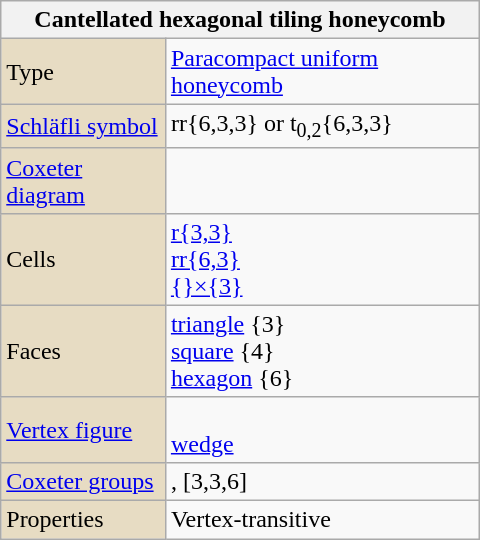<table class="wikitable" align="right" style="margin-left:10px" width="320">
<tr>
<th bgcolor=#e7dcc3 colspan=2>Cantellated hexagonal tiling honeycomb</th>
</tr>
<tr>
<td bgcolor=#e7dcc3>Type</td>
<td><a href='#'>Paracompact uniform honeycomb</a></td>
</tr>
<tr>
<td bgcolor=#e7dcc3><a href='#'>Schläfli symbol</a></td>
<td>rr{6,3,3} or t<sub>0,2</sub>{6,3,3}</td>
</tr>
<tr>
<td bgcolor=#e7dcc3><a href='#'>Coxeter diagram</a></td>
<td></td>
</tr>
<tr>
<td bgcolor=#e7dcc3>Cells</td>
<td><a href='#'>r{3,3}</a> <br><a href='#'>rr{6,3}</a> <br><a href='#'>{}×{3}</a> </td>
</tr>
<tr>
<td bgcolor=#e7dcc3>Faces</td>
<td><a href='#'>triangle</a> {3}<br><a href='#'>square</a> {4}<br><a href='#'>hexagon</a> {6}</td>
</tr>
<tr>
<td bgcolor=#e7dcc3><a href='#'>Vertex figure</a></td>
<td><br><a href='#'>wedge</a></td>
</tr>
<tr>
<td bgcolor=#e7dcc3><a href='#'>Coxeter groups</a></td>
<td>, [3,3,6]</td>
</tr>
<tr>
<td bgcolor=#e7dcc3>Properties</td>
<td>Vertex-transitive</td>
</tr>
</table>
